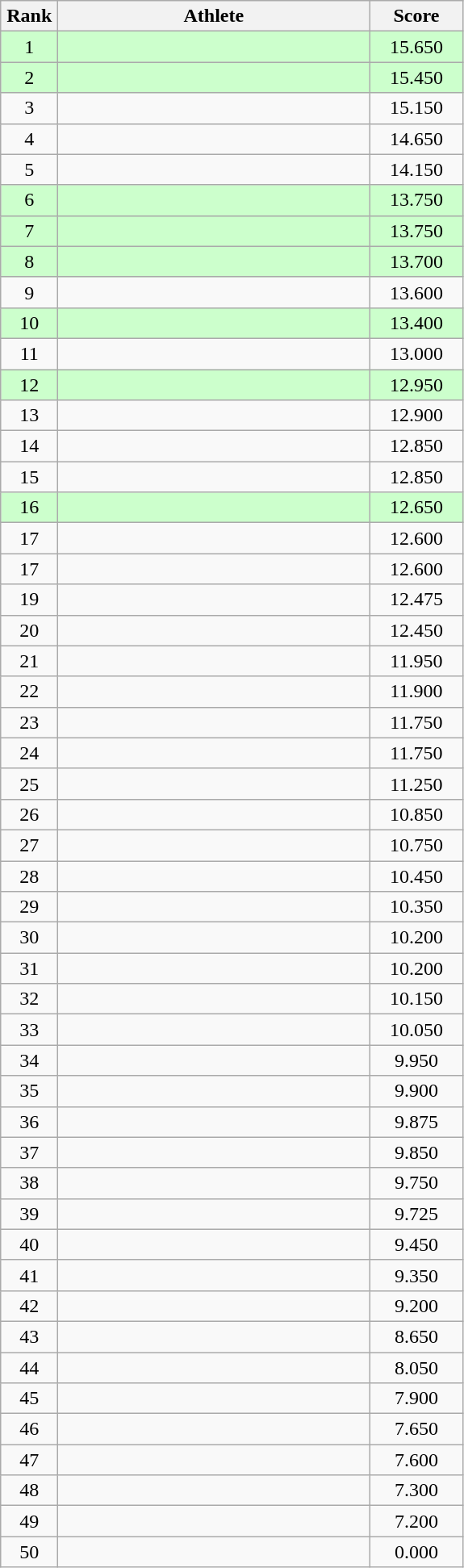<table class=wikitable style="text-align:center">
<tr>
<th width=40>Rank</th>
<th width=250>Athlete</th>
<th width=70>Score</th>
</tr>
<tr bgcolor="ccffcc">
<td>1</td>
<td align=left></td>
<td>15.650</td>
</tr>
<tr bgcolor="ccffcc">
<td>2</td>
<td align=left></td>
<td>15.450</td>
</tr>
<tr>
<td>3</td>
<td align=left></td>
<td>15.150</td>
</tr>
<tr>
<td>4</td>
<td align=left></td>
<td>14.650</td>
</tr>
<tr>
<td>5</td>
<td align=left></td>
<td>14.150</td>
</tr>
<tr bgcolor="ccffcc">
<td>6</td>
<td align=left></td>
<td>13.750</td>
</tr>
<tr bgcolor="ccffcc">
<td>7</td>
<td align=left></td>
<td>13.750</td>
</tr>
<tr bgcolor="ccffcc">
<td>8</td>
<td align=left></td>
<td>13.700</td>
</tr>
<tr>
<td>9</td>
<td align=left></td>
<td>13.600</td>
</tr>
<tr bgcolor="ccffcc">
<td>10</td>
<td align=left></td>
<td>13.400</td>
</tr>
<tr>
<td>11</td>
<td align=left></td>
<td>13.000</td>
</tr>
<tr bgcolor="ccffcc">
<td>12 </td>
<td align=left></td>
<td>12.950</td>
</tr>
<tr>
<td>13</td>
<td align=left></td>
<td>12.900</td>
</tr>
<tr>
<td>14</td>
<td align=left></td>
<td>12.850</td>
</tr>
<tr>
<td>15 </td>
<td align=left></td>
<td>12.850</td>
</tr>
<tr bgcolor="ccffcc">
<td>16</td>
<td align=left></td>
<td>12.650</td>
</tr>
<tr>
<td>17</td>
<td align=left></td>
<td>12.600</td>
</tr>
<tr>
<td>17</td>
<td align=left></td>
<td>12.600</td>
</tr>
<tr>
<td>19</td>
<td align=left></td>
<td>12.475</td>
</tr>
<tr>
<td>20</td>
<td align=left></td>
<td>12.450</td>
</tr>
<tr>
<td>21</td>
<td align=left></td>
<td>11.950</td>
</tr>
<tr>
<td>22</td>
<td align=left></td>
<td>11.900</td>
</tr>
<tr>
<td>23</td>
<td align=left></td>
<td>11.750</td>
</tr>
<tr>
<td>24</td>
<td align=left></td>
<td>11.750</td>
</tr>
<tr>
<td>25</td>
<td align=left></td>
<td>11.250</td>
</tr>
<tr>
<td>26</td>
<td align=left></td>
<td>10.850</td>
</tr>
<tr>
<td>27</td>
<td align=left></td>
<td>10.750</td>
</tr>
<tr>
<td>28</td>
<td align=left></td>
<td>10.450</td>
</tr>
<tr>
<td>29</td>
<td align=left></td>
<td>10.350</td>
</tr>
<tr>
<td>30</td>
<td align=left></td>
<td>10.200</td>
</tr>
<tr>
<td>31</td>
<td align=left></td>
<td>10.200</td>
</tr>
<tr>
<td>32</td>
<td align=left></td>
<td>10.150</td>
</tr>
<tr>
<td>33</td>
<td align=left></td>
<td>10.050</td>
</tr>
<tr>
<td>34</td>
<td align=left></td>
<td>9.950</td>
</tr>
<tr>
<td>35</td>
<td align=left></td>
<td>9.900</td>
</tr>
<tr>
<td>36</td>
<td align=left></td>
<td>9.875</td>
</tr>
<tr>
<td>37</td>
<td align=left></td>
<td>9.850</td>
</tr>
<tr>
<td>38</td>
<td align=left></td>
<td>9.750</td>
</tr>
<tr>
<td>39</td>
<td align=left></td>
<td>9.725</td>
</tr>
<tr>
<td>40</td>
<td align=left></td>
<td>9.450</td>
</tr>
<tr>
<td>41</td>
<td align=left></td>
<td>9.350</td>
</tr>
<tr>
<td>42</td>
<td align=left></td>
<td>9.200</td>
</tr>
<tr>
<td>43</td>
<td align=left></td>
<td>8.650</td>
</tr>
<tr>
<td>44</td>
<td align=left></td>
<td>8.050</td>
</tr>
<tr>
<td>45</td>
<td align=left></td>
<td>7.900</td>
</tr>
<tr>
<td>46</td>
<td align=left></td>
<td>7.650</td>
</tr>
<tr>
<td>47</td>
<td align=left></td>
<td>7.600</td>
</tr>
<tr>
<td>48</td>
<td align=left></td>
<td>7.300</td>
</tr>
<tr>
<td>49</td>
<td align=left></td>
<td>7.200</td>
</tr>
<tr>
<td>50</td>
<td align=left></td>
<td>0.000</td>
</tr>
</table>
